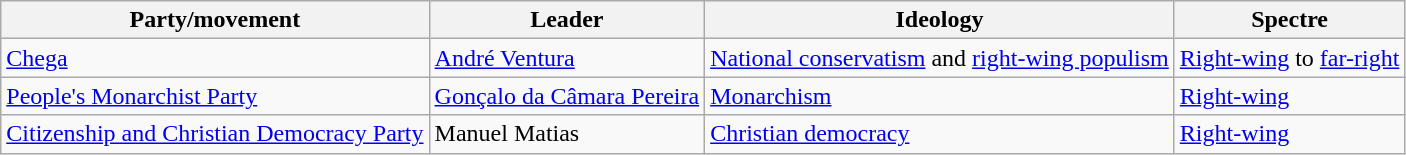<table class="wikitable">
<tr>
<th>Party/movement</th>
<th>Leader</th>
<th>Ideology</th>
<th>Spectre</th>
</tr>
<tr>
<td><a href='#'>Chega</a></td>
<td><a href='#'>André Ventura</a></td>
<td><a href='#'>National conservatism</a> and <a href='#'>right-wing populism</a></td>
<td><a href='#'>Right-wing</a> to <a href='#'>far-right</a></td>
</tr>
<tr>
<td><a href='#'>People's Monarchist Party</a></td>
<td><a href='#'>Gonçalo da Câmara Pereira</a></td>
<td><a href='#'>Monarchism</a></td>
<td><a href='#'>Right-wing</a></td>
</tr>
<tr>
<td><a href='#'>Citizenship and Christian Democracy Party</a></td>
<td>Manuel Matias</td>
<td><a href='#'>Christian democracy</a></td>
<td><a href='#'>Right-wing</a></td>
</tr>
</table>
